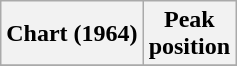<table class="wikitable sortable">
<tr>
<th align="center">Chart (1964)</th>
<th align="center">Peak<br>position</th>
</tr>
<tr>
</tr>
</table>
